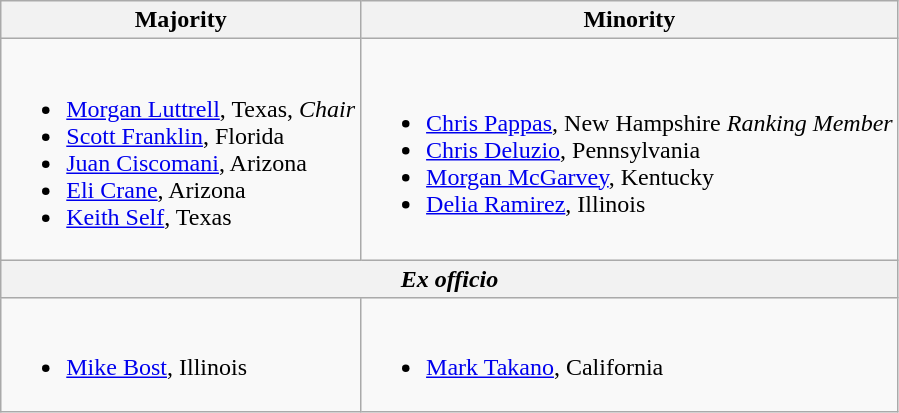<table class=wikitable>
<tr>
<th>Majority</th>
<th>Minority</th>
</tr>
<tr>
<td><br><ul><li><a href='#'>Morgan Luttrell</a>, Texas, <em>Chair</em></li><li><a href='#'>Scott Franklin</a>, Florida</li><li><a href='#'>Juan Ciscomani</a>, Arizona</li><li><a href='#'>Eli Crane</a>, Arizona</li><li><a href='#'>Keith Self</a>, Texas</li></ul></td>
<td><br><ul><li><a href='#'>Chris Pappas</a>, New Hampshire <em>Ranking Member</em></li><li><a href='#'>Chris Deluzio</a>, Pennsylvania</li><li><a href='#'>Morgan McGarvey</a>, Kentucky</li><li><a href='#'>Delia Ramirez</a>, Illinois</li></ul></td>
</tr>
<tr>
<th colspan=2><em>Ex officio</em></th>
</tr>
<tr>
<td><br><ul><li><a href='#'>Mike Bost</a>, Illinois</li></ul></td>
<td><br><ul><li><a href='#'>Mark Takano</a>, California</li></ul></td>
</tr>
</table>
